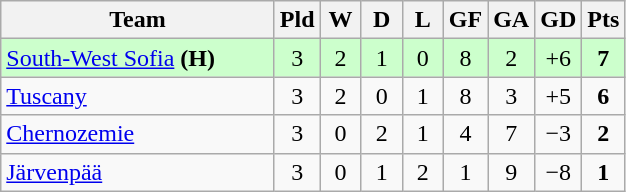<table class="wikitable" style="text-align:center;">
<tr>
<th width=175>Team</th>
<th width=20 abbr="Played">Pld</th>
<th width=20 abbr="Won">W</th>
<th width=20 abbr="Drawn">D</th>
<th width=20 abbr="Lost">L</th>
<th width=20 abbr="Goals for">GF</th>
<th width=20 abbr="Goals against">GA</th>
<th width=20 abbr="Goal difference">GD</th>
<th width=20 abbr="Points">Pts</th>
</tr>
<tr bgcolor=#ccffcc>
<td align=left> <a href='#'>South-West Sofia</a> <strong>(H)</strong></td>
<td>3</td>
<td>2</td>
<td>1</td>
<td>0</td>
<td>8</td>
<td>2</td>
<td>+6</td>
<td><strong>7</strong></td>
</tr>
<tr>
<td align=left> <a href='#'>Tuscany</a></td>
<td>3</td>
<td>2</td>
<td>0</td>
<td>1</td>
<td>8</td>
<td>3</td>
<td>+5</td>
<td><strong>6</strong></td>
</tr>
<tr>
<td align=left> <a href='#'>Chernozemie</a></td>
<td>3</td>
<td>0</td>
<td>2</td>
<td>1</td>
<td>4</td>
<td>7</td>
<td>−3</td>
<td><strong>2</strong></td>
</tr>
<tr>
<td align=left> <a href='#'>Järvenpää</a></td>
<td>3</td>
<td>0</td>
<td>1</td>
<td>2</td>
<td>1</td>
<td>9</td>
<td>−8</td>
<td><strong>1</strong></td>
</tr>
</table>
